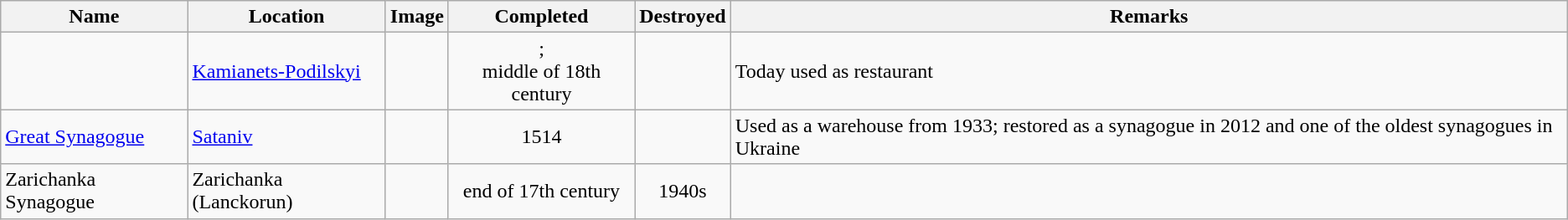<table class="wikitable sortable">
<tr>
<th>Name</th>
<th>Location</th>
<th class="unsortable">Image</th>
<th>Completed</th>
<th>Destroyed</th>
<th class="unsortable">Remarks</th>
</tr>
<tr>
<td></td>
<td><a href='#'>Kamianets-Podilskyi</a></td>
<td></td>
<td align=center>;<br>middle of 18th century</td>
<td align=center></td>
<td>Today used as restaurant</td>
</tr>
<tr>
<td><a href='#'>Great Synagogue</a></td>
<td><a href='#'>Sataniv</a></td>
<td></td>
<td align=center>1514</td>
<td align=center></td>
<td>Used as a warehouse from 1933; restored as a synagogue in 2012 and one of the oldest synagogues in Ukraine</td>
</tr>
<tr>
<td>Zarichanka Synagogue</td>
<td>Zarichanka (Lanckorun)</td>
<td></td>
<td align=center>end of 17th century</td>
<td align=center>1940s</td>
<td></td>
</tr>
</table>
